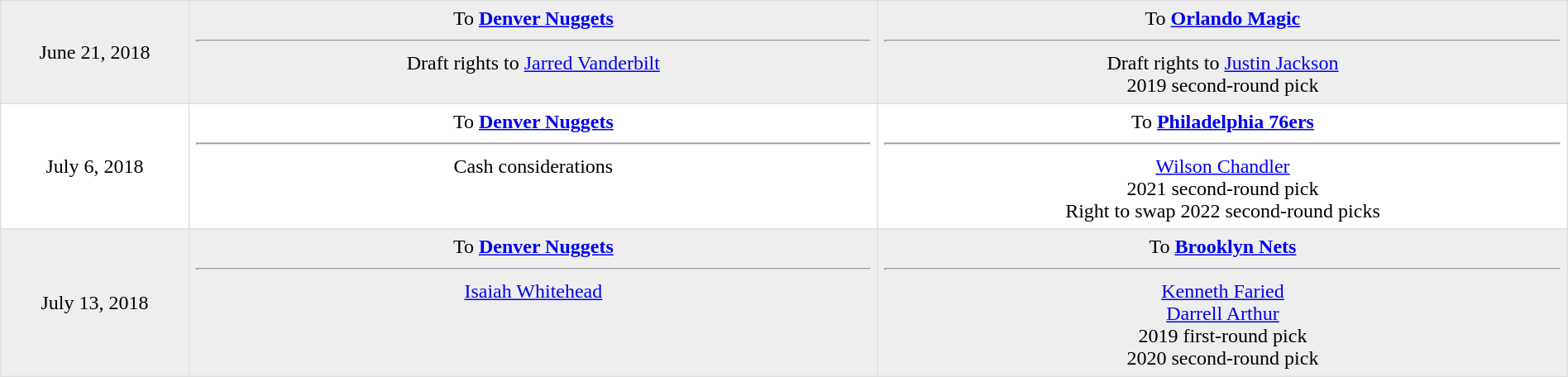<table border=1 style="border-collapse:collapse; text-align: center; width: 100%" bordercolor="#DFDFDF"  cellpadding="5">
<tr style="background:#eee;">
<td style="width:10%">June 21, 2018</td>
<td style="width:31%; vertical-align:top;">To <strong><a href='#'>Denver Nuggets</a></strong><hr>Draft rights to <a href='#'>Jarred Vanderbilt</a></td>
<td style="width:31%; vertical-align:top;">To <strong><a href='#'>Orlando Magic</a></strong><hr>Draft rights to <a href='#'>Justin Jackson</a><br>2019 second-round pick</td>
</tr>
<tr>
<td style="width:12%">July 6, 2018</td>
<td style="width:44%" valign="top">To <strong><a href='#'>Denver Nuggets</a></strong><hr>Cash considerations</td>
<td style="width:44%" valign="top">To <strong><a href='#'>Philadelphia 76ers</a></strong><hr><a href='#'>Wilson Chandler</a><br>2021 second-round pick<br>Right to swap 2022 second-round picks</td>
</tr>
<tr style="background:#eee;">
<td style="width:12%">July 13, 2018</td>
<td style="width:44%" valign="top">To <strong><a href='#'>Denver Nuggets</a></strong><hr><a href='#'>Isaiah Whitehead</a></td>
<td style="width:44%" valign="top">To <strong><a href='#'>Brooklyn Nets</a></strong><hr><a href='#'>Kenneth Faried</a><br><a href='#'>Darrell Arthur</a><br>2019 first-round pick<br>2020 second-round pick</td>
</tr>
</table>
